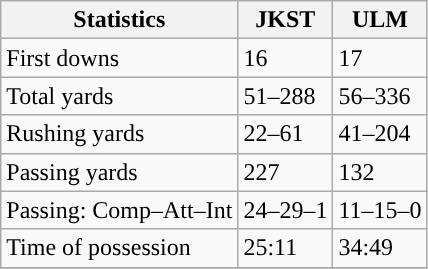<table class="wikitable" style="float: left;">
<tr>
<th>Statistics</th>
<th>JKST</th>
<th>ULM</th>
</tr>
<tr>
<td>First downs</td>
<td>16</td>
<td>17</td>
</tr>
<tr>
<td>Total yards</td>
<td>51–288</td>
<td>56–336</td>
</tr>
<tr>
<td>Rushing yards</td>
<td>22–61</td>
<td>41–204</td>
</tr>
<tr>
<td>Passing yards</td>
<td>227</td>
<td>132</td>
</tr>
<tr>
<td>Passing: Comp–Att–Int</td>
<td>24–29–1</td>
<td>11–15–0</td>
</tr>
<tr>
<td>Time of possession</td>
<td>25:11</td>
<td>34:49</td>
</tr>
<tr>
</tr>
</table>
